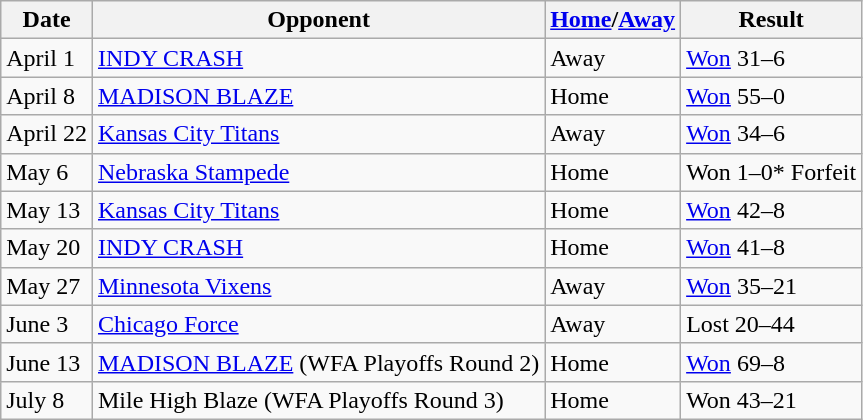<table class="wikitable">
<tr>
<th>Date</th>
<th>Opponent</th>
<th><a href='#'>Home</a>/<a href='#'>Away</a></th>
<th>Result</th>
</tr>
<tr>
<td>April 1</td>
<td><a href='#'>INDY CRASH</a></td>
<td>Away</td>
<td><a href='#'>Won</a> 31–6</td>
</tr>
<tr>
<td>April 8</td>
<td><a href='#'>MADISON BLAZE</a></td>
<td>Home</td>
<td><a href='#'>Won</a> 55–0</td>
</tr>
<tr>
<td>April 22</td>
<td><a href='#'>Kansas City Titans</a></td>
<td>Away</td>
<td><a href='#'>Won</a> 34–6</td>
</tr>
<tr>
<td>May 6</td>
<td><a href='#'>Nebraska Stampede</a></td>
<td>Home</td>
<td>Won 1–0* Forfeit</td>
</tr>
<tr>
<td>May 13</td>
<td><a href='#'>Kansas City Titans</a></td>
<td>Home</td>
<td><a href='#'>Won</a> 42–8</td>
</tr>
<tr>
<td>May 20</td>
<td><a href='#'>INDY CRASH</a></td>
<td>Home</td>
<td><a href='#'>Won</a> 41–8</td>
</tr>
<tr>
<td>May 27</td>
<td><a href='#'>Minnesota Vixens</a></td>
<td>Away</td>
<td><a href='#'>Won</a> 35–21</td>
</tr>
<tr>
<td>June 3</td>
<td><a href='#'>Chicago Force</a></td>
<td>Away</td>
<td>Lost 20–44</td>
</tr>
<tr>
<td>June 13</td>
<td><a href='#'>MADISON BLAZE</a> (WFA Playoffs Round 2)</td>
<td>Home</td>
<td><a href='#'>Won</a> 69–8</td>
</tr>
<tr>
<td>July 8</td>
<td>Mile High Blaze (WFA Playoffs Round 3)</td>
<td>Home</td>
<td>Won 43–21</td>
</tr>
</table>
